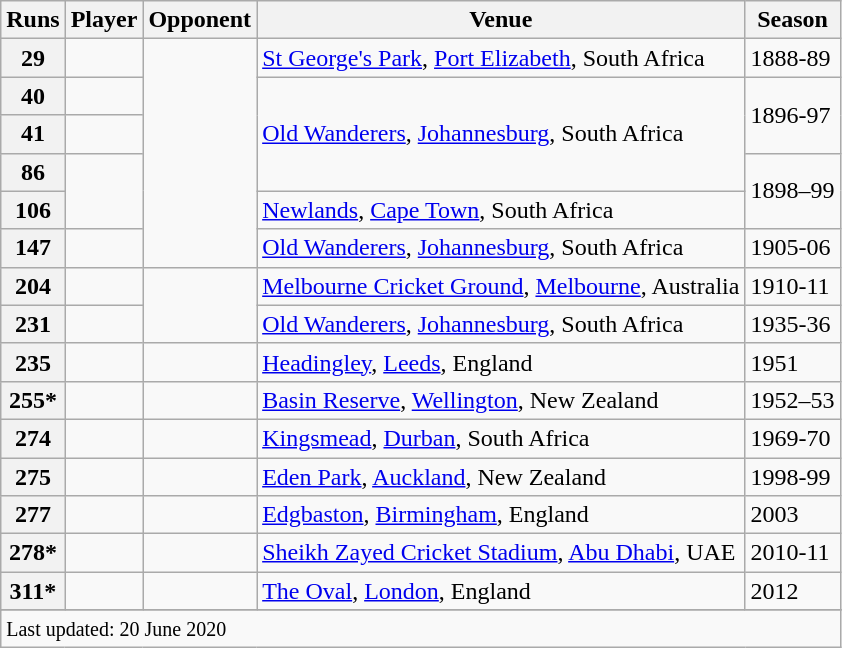<table class="wikitable plainrowheaders sortable">
<tr>
<th scope=col>Runs</th>
<th scope=col>Player</th>
<th scope=col>Opponent</th>
<th scope=col>Venue</th>
<th scope=col>Season</th>
</tr>
<tr>
<th>29</th>
<td></td>
<td rowspan=6></td>
<td><a href='#'>St George's Park</a>, <a href='#'>Port Elizabeth</a>, South Africa</td>
<td>1888-89</td>
</tr>
<tr>
<th>40</th>
<td></td>
<td rowspan=3><a href='#'>Old Wanderers</a>, <a href='#'>Johannesburg</a>, South Africa</td>
<td rowspan=2>1896-97</td>
</tr>
<tr>
<th>41</th>
<td></td>
</tr>
<tr>
<th>86</th>
<td rowspan=2></td>
<td rowspan=2>1898–99</td>
</tr>
<tr>
<th>106</th>
<td><a href='#'>Newlands</a>, <a href='#'>Cape Town</a>, South Africa</td>
</tr>
<tr>
<th>147</th>
<td></td>
<td><a href='#'>Old Wanderers</a>, <a href='#'>Johannesburg</a>, South Africa</td>
<td>1905-06</td>
</tr>
<tr>
<th>204</th>
<td></td>
<td rowspan=2></td>
<td><a href='#'>Melbourne Cricket Ground</a>, <a href='#'>Melbourne</a>, Australia</td>
<td>1910-11</td>
</tr>
<tr>
<th>231</th>
<td></td>
<td><a href='#'>Old Wanderers</a>, <a href='#'>Johannesburg</a>, South Africa</td>
<td>1935-36</td>
</tr>
<tr>
<th>235</th>
<td></td>
<td></td>
<td><a href='#'>Headingley</a>, <a href='#'>Leeds</a>, England</td>
<td>1951</td>
</tr>
<tr>
<th>255*</th>
<td></td>
<td></td>
<td><a href='#'>Basin Reserve</a>, <a href='#'>Wellington</a>, New Zealand</td>
<td>1952–53</td>
</tr>
<tr>
<th>274</th>
<td></td>
<td></td>
<td><a href='#'>Kingsmead</a>, <a href='#'>Durban</a>, South Africa</td>
<td>1969-70</td>
</tr>
<tr>
<th>275</th>
<td></td>
<td></td>
<td><a href='#'>Eden Park</a>, <a href='#'>Auckland</a>, New Zealand</td>
<td>1998-99</td>
</tr>
<tr>
<th>277</th>
<td></td>
<td></td>
<td><a href='#'>Edgbaston</a>, <a href='#'>Birmingham</a>, England</td>
<td>2003</td>
</tr>
<tr>
<th>278*</th>
<td></td>
<td></td>
<td><a href='#'>Sheikh Zayed Cricket Stadium</a>, <a href='#'>Abu Dhabi</a>, UAE</td>
<td>2010-11</td>
</tr>
<tr>
<th>311*</th>
<td></td>
<td></td>
<td><a href='#'>The Oval</a>, <a href='#'>London</a>, England</td>
<td>2012</td>
</tr>
<tr>
</tr>
<tr class=sortbottom>
<td colspan=5><small>Last updated: 20 June 2020</small></td>
</tr>
</table>
